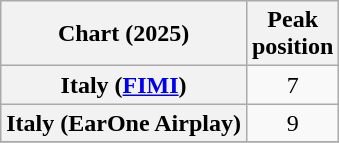<table class="wikitable sortable plainrowheaders" style="text-align:center">
<tr>
<th scope="col">Chart (2025)</th>
<th scope="col">Peak<br>position</th>
</tr>
<tr>
<th scope="row">Italy (<a href='#'>FIMI</a>)</th>
<td>7</td>
</tr>
<tr>
<th scope="row">Italy (EarOne Airplay)</th>
<td>9</td>
</tr>
<tr>
</tr>
</table>
